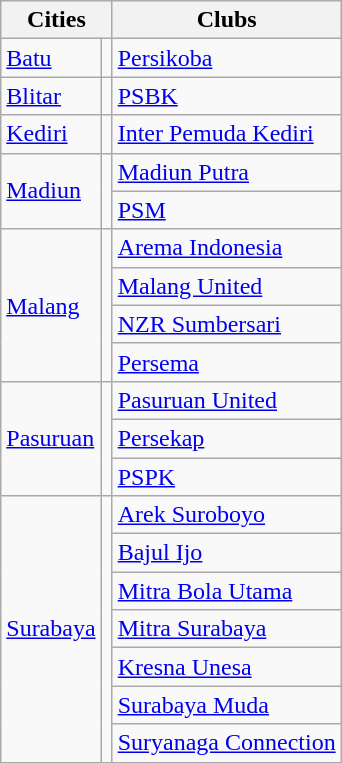<table class="wikitable">
<tr>
<th colspan=2>Cities</th>
<th>Clubs</th>
</tr>
<tr>
<td><a href='#'>Batu</a></td>
<td></td>
<td><a href='#'>Persikoba</a></td>
</tr>
<tr>
<td><a href='#'>Blitar</a></td>
<td></td>
<td><a href='#'>PSBK</a></td>
</tr>
<tr>
<td><a href='#'>Kediri</a></td>
<td></td>
<td><a href='#'>Inter Pemuda Kediri</a></td>
</tr>
<tr>
<td rowspan=2><a href='#'>Madiun</a></td>
<td rowspan=2></td>
<td><a href='#'>Madiun Putra</a></td>
</tr>
<tr>
<td><a href='#'>PSM</a></td>
</tr>
<tr>
<td rowspan=4><a href='#'>Malang</a></td>
<td rowspan=4></td>
<td><a href='#'>Arema Indonesia</a></td>
</tr>
<tr>
<td><a href='#'>Malang United</a></td>
</tr>
<tr>
<td><a href='#'>NZR Sumbersari</a></td>
</tr>
<tr>
<td><a href='#'>Persema</a></td>
</tr>
<tr>
<td rowspan=3><a href='#'>Pasuruan</a></td>
<td rowspan=3></td>
<td><a href='#'>Pasuruan United</a></td>
</tr>
<tr>
<td><a href='#'>Persekap</a></td>
</tr>
<tr>
<td><a href='#'>PSPK</a></td>
</tr>
<tr>
<td rowspan=7><a href='#'>Surabaya</a></td>
<td rowspan=7></td>
<td><a href='#'>Arek Suroboyo</a></td>
</tr>
<tr>
<td><a href='#'>Bajul Ijo</a></td>
</tr>
<tr>
<td><a href='#'>Mitra Bola Utama</a></td>
</tr>
<tr>
<td><a href='#'>Mitra Surabaya</a></td>
</tr>
<tr>
<td><a href='#'>Kresna Unesa</a></td>
</tr>
<tr>
<td><a href='#'>Surabaya Muda</a></td>
</tr>
<tr>
<td><a href='#'>Suryanaga Connection</a></td>
</tr>
<tr>
</tr>
</table>
